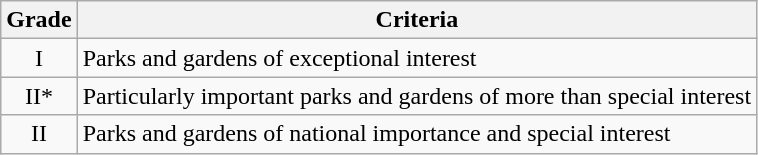<table class="wikitable">
<tr>
<th>Grade</th>
<th>Criteria</th>
</tr>
<tr>
<td align="center" >I</td>
<td>Parks and gardens of exceptional interest</td>
</tr>
<tr>
<td align="center" >II*</td>
<td>Particularly important parks and gardens of more than special interest</td>
</tr>
<tr>
<td align="center" >II</td>
<td>Parks and gardens of national importance and special interest</td>
</tr>
</table>
